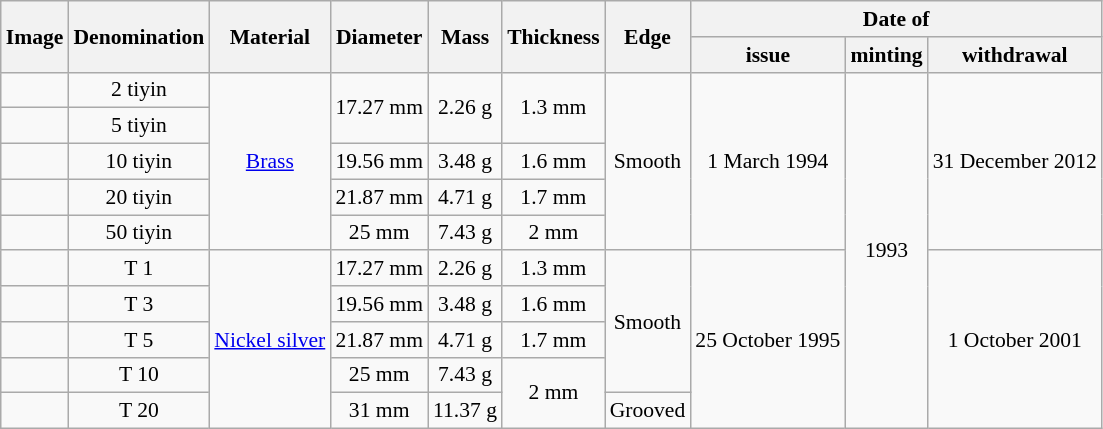<table class = "wikitable" style = "font-size: 90%; text-align: center">
<tr>
<th rowspan="2">Image</th>
<th rowspan="2">Denomination</th>
<th rowspan="2">Material</th>
<th rowspan="2">Diameter</th>
<th rowspan="2">Mass</th>
<th rowspan="2">Thickness</th>
<th rowspan="2">Edge</th>
<th colspan="3">Date of</th>
</tr>
<tr>
<th>issue</th>
<th>minting</th>
<th>withdrawal</th>
</tr>
<tr>
<td></td>
<td>2 tiyin</td>
<td rowspan="5"><a href='#'>Brass</a></td>
<td rowspan="2">17.27 mm</td>
<td rowspan="2">2.26 g</td>
<td rowspan="2">1.3 mm</td>
<td rowspan="5">Smooth</td>
<td rowspan="5">1 March 1994</td>
<td rowspan="10">1993</td>
<td rowspan="5">31 December 2012</td>
</tr>
<tr>
<td></td>
<td>5 tiyin</td>
</tr>
<tr>
<td></td>
<td>10 tiyin</td>
<td>19.56 mm</td>
<td>3.48 g</td>
<td>1.6 mm</td>
</tr>
<tr>
<td></td>
<td>20 tiyin</td>
<td>21.87 mm</td>
<td>4.71 g</td>
<td>1.7 mm</td>
</tr>
<tr>
<td></td>
<td>50 tiyin</td>
<td>25 mm</td>
<td>7.43 g</td>
<td>2 mm</td>
</tr>
<tr>
<td></td>
<td>T 1</td>
<td rowspan = "5"><a href='#'>Nickel silver</a></td>
<td>17.27 mm</td>
<td>2.26 g</td>
<td>1.3 mm</td>
<td rowspan = "4">Smooth</td>
<td rowspan = "5">25 October 1995</td>
<td rowspan = "5">1 October 2001</td>
</tr>
<tr>
<td></td>
<td>T 3</td>
<td>19.56 mm</td>
<td>3.48 g</td>
<td>1.6 mm</td>
</tr>
<tr>
<td></td>
<td>T 5</td>
<td>21.87 mm</td>
<td>4.71 g</td>
<td>1.7 mm</td>
</tr>
<tr>
<td></td>
<td>T 10</td>
<td>25 mm</td>
<td>7.43 g</td>
<td rowspan="2">2 mm</td>
</tr>
<tr>
<td></td>
<td>T 20</td>
<td>31 mm</td>
<td>11.37 g</td>
<td>Grooved</td>
</tr>
</table>
